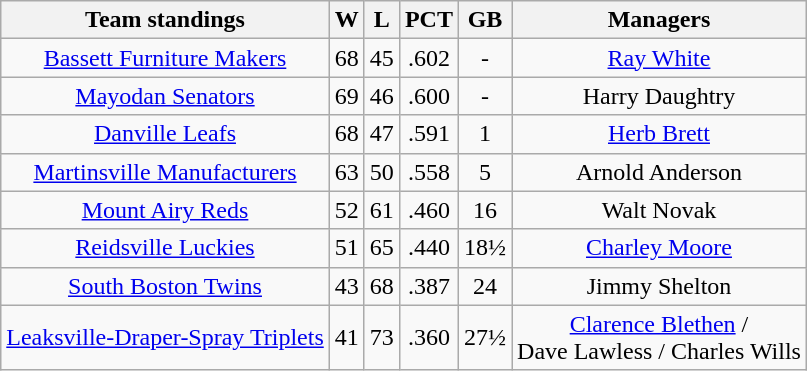<table class="wikitable" style="text-align:center">
<tr>
<th>Team standings</th>
<th>W</th>
<th>L</th>
<th>PCT</th>
<th>GB</th>
<th>Managers</th>
</tr>
<tr>
<td><a href='#'>Bassett Furniture Makers</a></td>
<td>68</td>
<td>45</td>
<td>.602</td>
<td>-</td>
<td><a href='#'>Ray White</a></td>
</tr>
<tr>
<td><a href='#'>Mayodan Senators</a></td>
<td>69</td>
<td>46</td>
<td>.600</td>
<td>-</td>
<td>Harry Daughtry</td>
</tr>
<tr>
<td><a href='#'>Danville Leafs</a></td>
<td>68</td>
<td>47</td>
<td>.591</td>
<td>1</td>
<td><a href='#'>Herb Brett</a></td>
</tr>
<tr>
<td><a href='#'>Martinsville Manufacturers</a></td>
<td>63</td>
<td>50</td>
<td>.558</td>
<td>5</td>
<td>Arnold Anderson</td>
</tr>
<tr>
<td><a href='#'>Mount Airy Reds</a></td>
<td>52</td>
<td>61</td>
<td>.460</td>
<td>16</td>
<td>Walt Novak</td>
</tr>
<tr>
<td><a href='#'>Reidsville Luckies</a></td>
<td>51</td>
<td>65</td>
<td>.440</td>
<td>18½</td>
<td><a href='#'>Charley Moore</a></td>
</tr>
<tr>
<td><a href='#'>South Boston Twins</a></td>
<td>43</td>
<td>68</td>
<td>.387</td>
<td>24</td>
<td>Jimmy Shelton</td>
</tr>
<tr>
<td><a href='#'>Leaksville-Draper-Spray Triplets</a></td>
<td>41</td>
<td>73</td>
<td>.360</td>
<td>27½</td>
<td><a href='#'>Clarence Blethen</a> /<br> Dave Lawless / Charles Wills</td>
</tr>
</table>
